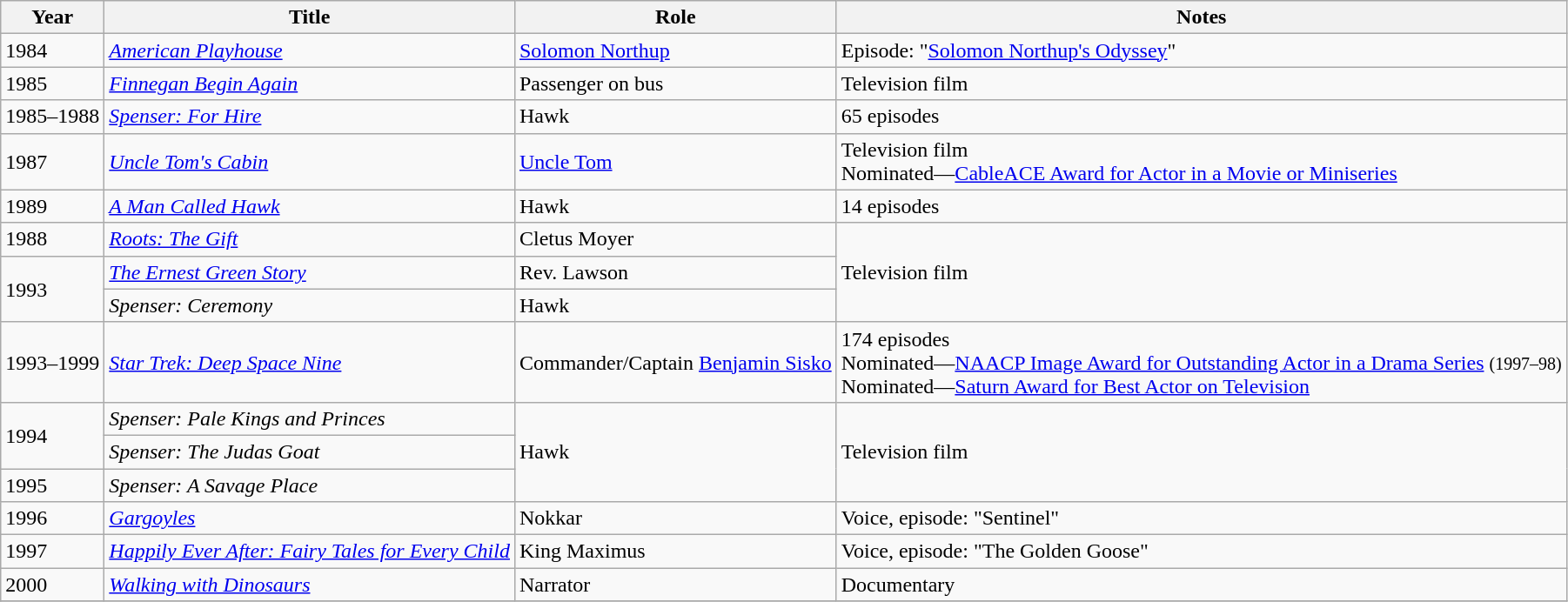<table class="wikitable sortable">
<tr>
<th>Year</th>
<th>Title</th>
<th>Role</th>
<th>Notes</th>
</tr>
<tr>
<td>1984</td>
<td><em><a href='#'>American Playhouse</a></em></td>
<td><a href='#'>Solomon Northup</a></td>
<td>Episode: "<a href='#'>Solomon Northup's Odyssey</a>"</td>
</tr>
<tr>
<td>1985</td>
<td><em><a href='#'>Finnegan Begin Again</a></em></td>
<td>Passenger on bus</td>
<td>Television film</td>
</tr>
<tr>
<td>1985–1988</td>
<td><em><a href='#'>Spenser: For Hire</a></em></td>
<td>Hawk</td>
<td>65 episodes</td>
</tr>
<tr>
<td>1987</td>
<td><em><a href='#'>Uncle Tom's Cabin</a></em></td>
<td><a href='#'>Uncle Tom</a></td>
<td>Television film<br>Nominated—<a href='#'>CableACE Award for Actor in a Movie or Miniseries</a></td>
</tr>
<tr>
<td>1989</td>
<td><em><a href='#'>A Man Called Hawk</a></em></td>
<td>Hawk</td>
<td>14 episodes</td>
</tr>
<tr>
<td>1988</td>
<td><em><a href='#'>Roots: The Gift</a></em></td>
<td>Cletus Moyer</td>
<td rowspan="3">Television film</td>
</tr>
<tr>
<td rowspan="2">1993</td>
<td><em><a href='#'>The Ernest Green Story</a></em></td>
<td>Rev. Lawson</td>
</tr>
<tr>
<td><em>Spenser: Ceremony</em></td>
<td>Hawk</td>
</tr>
<tr>
<td>1993–1999</td>
<td><em><a href='#'>Star Trek: Deep Space Nine</a></em></td>
<td>Commander/Captain <a href='#'>Benjamin Sisko</a></td>
<td>174 episodes<br>Nominated—<a href='#'>NAACP Image Award for Outstanding Actor in a Drama Series</a> <small>(1997–98)</small><br>Nominated—<a href='#'>Saturn Award for Best Actor on Television</a></td>
</tr>
<tr>
<td rowspan="2">1994</td>
<td><em>Spenser: Pale Kings and Princes</em></td>
<td rowspan="3">Hawk</td>
<td rowspan="3">Television film</td>
</tr>
<tr>
<td><em>Spenser: The Judas Goat</em></td>
</tr>
<tr>
<td>1995</td>
<td><em>Spenser: A Savage Place</em></td>
</tr>
<tr>
<td>1996</td>
<td><em><a href='#'>Gargoyles</a></em></td>
<td>Nokkar</td>
<td>Voice, episode: "Sentinel"</td>
</tr>
<tr>
<td>1997</td>
<td><em><a href='#'>Happily Ever After: Fairy Tales for Every Child</a></em></td>
<td>King Maximus</td>
<td>Voice, episode: "The Golden Goose"</td>
</tr>
<tr>
<td>2000</td>
<td><em><a href='#'>Walking with Dinosaurs</a></em></td>
<td>Narrator</td>
<td>Documentary</td>
</tr>
<tr>
</tr>
</table>
